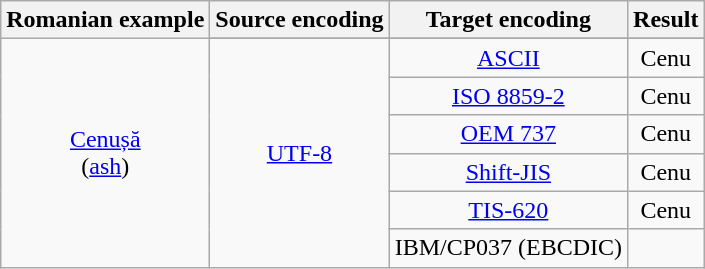<table class="wikitable" style="text-align: center;">
<tr>
<th>Romanian example</th>
<th>Source encoding</th>
<th>Target encoding</th>
<th>Result<br></th>
</tr>
<tr>
<td rowspan="8"><a href='#'>Cenușă</a><br>(<a href='#'>ash</a>)</td>
</tr>
<tr>
<td rowspan="7"><a href='#'>UTF-8</a></td>
</tr>
<tr>
<td><a href='#'>ASCII</a></td>
<td>Cenu</td>
</tr>
<tr>
<td><a href='#'>ISO 8859-2</a></td>
<td>Cenu</td>
</tr>
<tr>
<td><a href='#'>OEM 737</a></td>
<td>Cenu</td>
</tr>
<tr>
<td><a href='#'>Shift-JIS</a></td>
<td>Cenu</td>
</tr>
<tr>
<td><a href='#'>TIS-620</a></td>
<td>Cenu</td>
</tr>
<tr>
<td>IBM/CP037 (EBCDIC)</td>
<td></td>
</tr>
</table>
